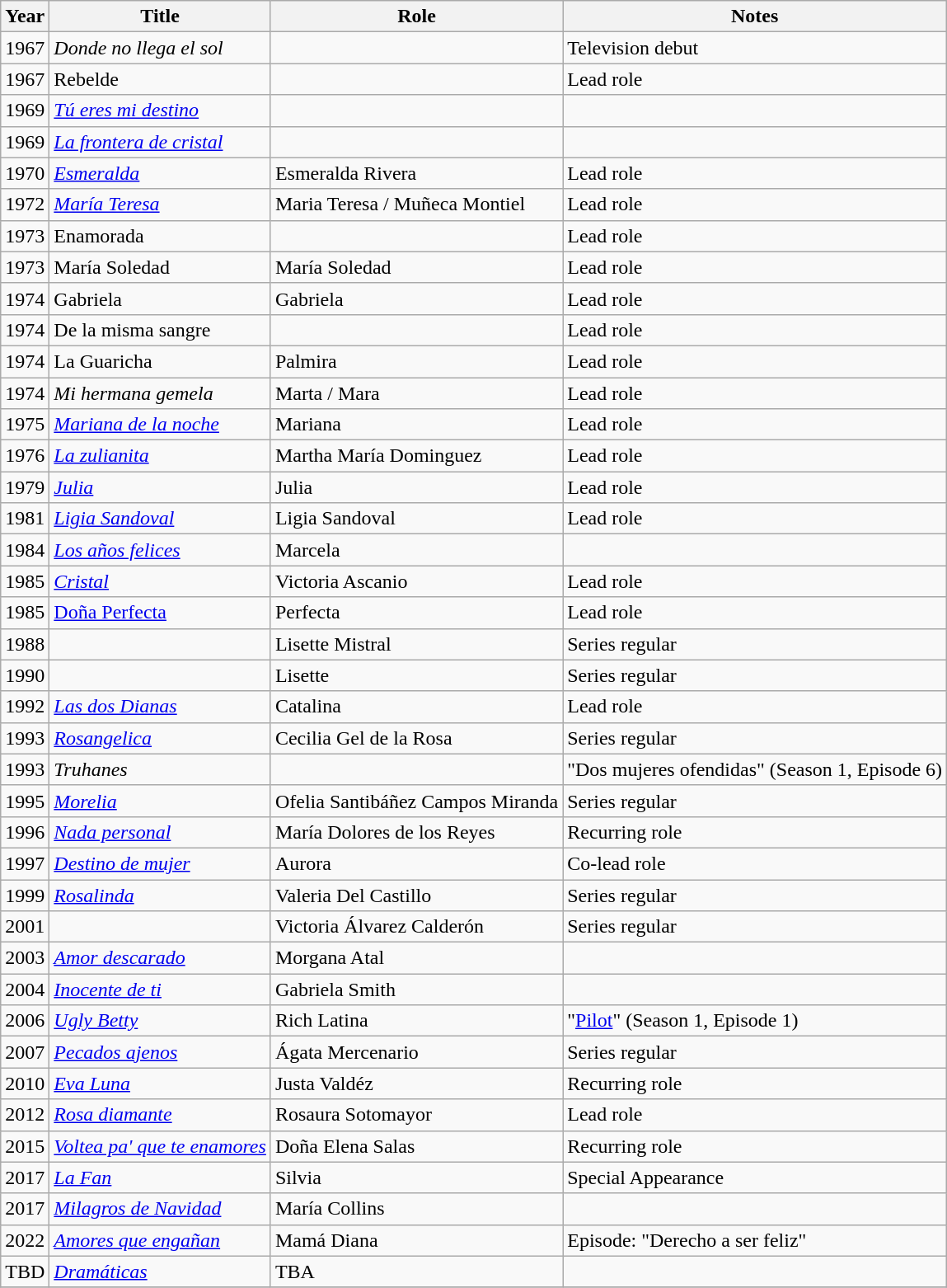<table class="wikitable sortable">
<tr>
<th>Year</th>
<th>Title</th>
<th>Role</th>
<th>Notes</th>
</tr>
<tr>
<td>1967</td>
<td><em>Donde no llega el sol</em></td>
<td></td>
<td>Television debut</td>
</tr>
<tr>
<td>1967</td>
<td>Rebelde</td>
<td></td>
<td>Lead role</td>
</tr>
<tr>
<td>1969</td>
<td><em><a href='#'>Tú eres mi destino</a></em></td>
<td></td>
<td></td>
</tr>
<tr>
<td>1969</td>
<td><em><a href='#'>La frontera de cristal</a></em></td>
<td></td>
<td></td>
</tr>
<tr>
<td>1970</td>
<td><em><a href='#'>Esmeralda</a></em></td>
<td>Esmeralda Rivera</td>
<td>Lead role</td>
</tr>
<tr>
<td>1972</td>
<td><em><a href='#'>María Teresa</a></em></td>
<td>Maria Teresa / Muñeca Montiel</td>
<td>Lead role</td>
</tr>
<tr>
<td>1973</td>
<td>Enamorada</td>
<td></td>
<td>Lead role</td>
</tr>
<tr>
<td>1973</td>
<td>María Soledad</td>
<td>María Soledad</td>
<td>Lead role</td>
</tr>
<tr>
<td>1974</td>
<td>Gabriela</td>
<td>Gabriela</td>
<td>Lead role</td>
</tr>
<tr>
<td>1974</td>
<td>De la misma sangre</td>
<td></td>
<td>Lead role</td>
</tr>
<tr>
<td>1974</td>
<td>La Guaricha</td>
<td>Palmira</td>
<td>Lead role</td>
</tr>
<tr>
<td>1974</td>
<td><em>Mi hermana gemela</em></td>
<td>Marta / Mara</td>
<td>Lead role</td>
</tr>
<tr>
<td>1975</td>
<td><em><a href='#'>Mariana de la noche</a></em></td>
<td>Mariana</td>
<td>Lead role</td>
</tr>
<tr>
<td>1976</td>
<td><em><a href='#'>La zulianita</a></em></td>
<td>Martha María Dominguez</td>
<td>Lead role</td>
</tr>
<tr>
<td>1979</td>
<td><em><a href='#'>Julia</a></em></td>
<td>Julia</td>
<td>Lead role</td>
</tr>
<tr>
<td>1981</td>
<td><em><a href='#'>Ligia Sandoval</a></em></td>
<td>Ligia Sandoval</td>
<td>Lead role</td>
</tr>
<tr>
<td>1984</td>
<td><em><a href='#'>Los años felices</a></em></td>
<td>Marcela</td>
<td></td>
</tr>
<tr>
<td>1985</td>
<td><em><a href='#'>Cristal</a></em></td>
<td>Victoria Ascanio</td>
<td>Lead role</td>
</tr>
<tr>
<td>1985</td>
<td><a href='#'>Doña Perfecta</a></td>
<td>Perfecta</td>
<td>Lead role</td>
</tr>
<tr>
<td>1988</td>
<td><em></em></td>
<td>Lisette Mistral</td>
<td>Series regular</td>
</tr>
<tr>
<td>1990</td>
<td><em></em></td>
<td>Lisette</td>
<td>Series regular</td>
</tr>
<tr>
<td>1992</td>
<td><em><a href='#'>Las dos Dianas</a></em></td>
<td>Catalina</td>
<td>Lead role</td>
</tr>
<tr>
<td>1993</td>
<td><em><a href='#'>Rosangelica</a></em></td>
<td>Cecilia Gel de la Rosa</td>
<td>Series regular</td>
</tr>
<tr>
<td>1993</td>
<td><em>Truhanes</em></td>
<td></td>
<td>"Dos mujeres ofendidas" (Season 1, Episode 6)</td>
</tr>
<tr>
<td>1995</td>
<td><em><a href='#'>Morelia</a></em></td>
<td>Ofelia Santibáñez Campos Miranda</td>
<td>Series regular</td>
</tr>
<tr>
<td>1996</td>
<td><em><a href='#'>Nada personal</a></em></td>
<td>María Dolores de los Reyes</td>
<td>Recurring role</td>
</tr>
<tr>
<td>1997</td>
<td><em><a href='#'>Destino de mujer</a></em></td>
<td>Aurora</td>
<td>Co-lead role</td>
</tr>
<tr>
<td>1999</td>
<td><em><a href='#'>Rosalinda</a></em></td>
<td>Valeria Del Castillo</td>
<td>Series regular</td>
</tr>
<tr>
<td>2001</td>
<td><em></em></td>
<td>Victoria Álvarez Calderón</td>
<td>Series regular</td>
</tr>
<tr>
<td>2003</td>
<td><em><a href='#'>Amor descarado</a></em></td>
<td>Morgana Atal</td>
<td></td>
</tr>
<tr>
<td>2004</td>
<td><em><a href='#'>Inocente de ti</a></em></td>
<td>Gabriela Smith</td>
<td></td>
</tr>
<tr>
<td>2006</td>
<td><em><a href='#'>Ugly Betty</a></em></td>
<td>Rich Latina</td>
<td>"<a href='#'>Pilot</a>" (Season 1, Episode 1)</td>
</tr>
<tr>
<td>2007</td>
<td><em><a href='#'>Pecados ajenos</a></em></td>
<td>Ágata Mercenario</td>
<td>Series regular</td>
</tr>
<tr>
<td>2010</td>
<td><em><a href='#'>Eva Luna</a></em></td>
<td>Justa Valdéz</td>
<td>Recurring role</td>
</tr>
<tr>
<td>2012</td>
<td><em><a href='#'>Rosa diamante</a></em></td>
<td>Rosaura Sotomayor</td>
<td>Lead role</td>
</tr>
<tr>
<td>2015</td>
<td><em><a href='#'>Voltea pa' que te enamores</a></em></td>
<td>Doña Elena Salas</td>
<td>Recurring role</td>
</tr>
<tr>
<td>2017</td>
<td><em><a href='#'>La Fan</a></em></td>
<td>Silvia</td>
<td>Special Appearance</td>
</tr>
<tr>
<td>2017</td>
<td><em><a href='#'>Milagros de Navidad</a></em></td>
<td>María Collins</td>
<td></td>
</tr>
<tr>
<td>2022</td>
<td><em><a href='#'>Amores que engañan</a></em></td>
<td>Mamá Diana</td>
<td>Episode: "Derecho a ser feliz"</td>
</tr>
<tr>
<td>TBD</td>
<td><em><a href='#'>Dramáticas</a></em></td>
<td>TBA</td>
<td></td>
</tr>
<tr>
</tr>
</table>
